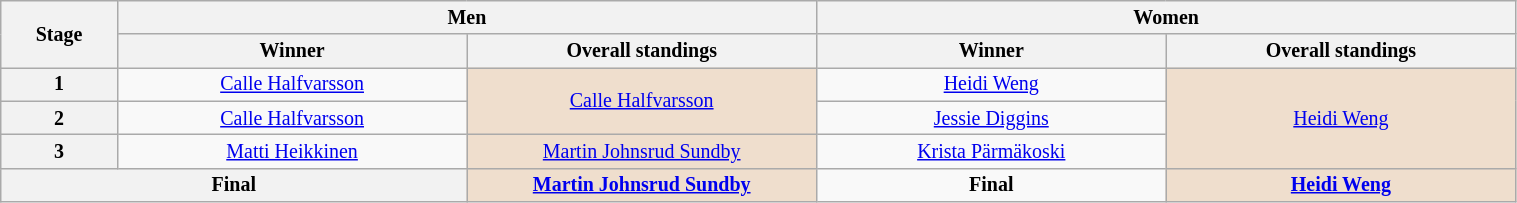<table class="wikitable" style="text-align: center; font-size:smaller;">
<tr>
<th scope="col" style="width:5%;" rowspan="2">Stage</th>
<th scope="col" style="width:45%;" colspan="2">Men</th>
<th scope="col" style="width:45%;" colspan="2">Women</th>
</tr>
<tr>
<th scope="col" style="width:15%;">Winner</th>
<th scope="col" style="width:15%;">Overall standings</th>
<th scope="col" style="width:15%;">Winner</th>
<th scope="col" style="width:15%;">Overall standings</th>
</tr>
<tr>
<th scope="row">1</th>
<td><a href='#'>Calle Halfvarsson</a></td>
<td style="background:#EFDECD" rowspan="2"><a href='#'>Calle Halfvarsson</a></td>
<td><a href='#'>Heidi Weng</a></td>
<td style="background:#EFDECD" rowspan="3"><a href='#'>Heidi Weng</a></td>
</tr>
<tr>
<th scope="row">2</th>
<td><a href='#'>Calle Halfvarsson</a></td>
<td><a href='#'>Jessie Diggins</a></td>
</tr>
<tr>
<th scope="row">3</th>
<td><a href='#'>Matti Heikkinen</a></td>
<td style="background:#EFDECD"><a href='#'>Martin Johnsrud Sundby</a></td>
<td><a href='#'>Krista Pärmäkoski</a></td>
</tr>
<tr>
<th colspan="2">Final</th>
<td style="background:#EFDECD"><strong><a href='#'>Martin Johnsrud Sundby</a></strong></td>
<td><strong>Final</strong></td>
<td style="background:#EFDECD"><strong><a href='#'>Heidi Weng</a></strong></td>
</tr>
</table>
